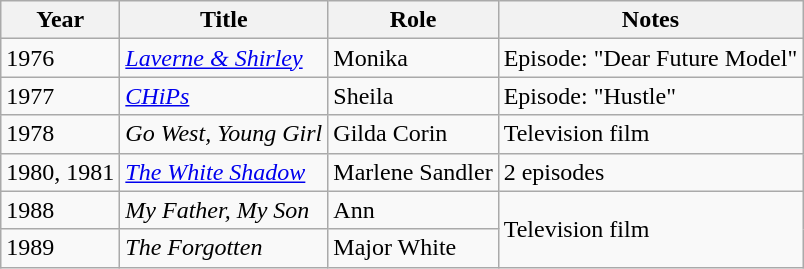<table class="wikitable sortable">
<tr>
<th>Year</th>
<th>Title</th>
<th>Role</th>
<th>Notes</th>
</tr>
<tr>
<td>1976</td>
<td><em><a href='#'>Laverne & Shirley</a></em></td>
<td>Monika</td>
<td>Episode: "Dear Future Model"</td>
</tr>
<tr>
<td>1977</td>
<td><em><a href='#'>CHiPs</a></em></td>
<td>Sheila</td>
<td>Episode: "Hustle"</td>
</tr>
<tr>
<td>1978</td>
<td><em>Go West, Young Girl</em></td>
<td>Gilda Corin</td>
<td>Television film</td>
</tr>
<tr>
<td>1980, 1981</td>
<td><a href='#'><em>The White Shadow</em></a></td>
<td>Marlene Sandler</td>
<td>2 episodes</td>
</tr>
<tr>
<td>1988</td>
<td><em>My Father, My Son</em></td>
<td>Ann</td>
<td rowspan="2">Television film</td>
</tr>
<tr>
<td>1989</td>
<td><em>The Forgotten</em></td>
<td>Major White</td>
</tr>
</table>
